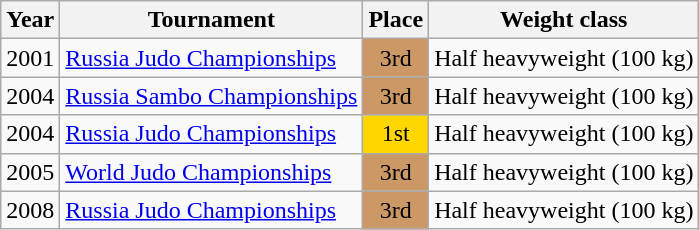<table class=wikitable>
<tr>
<th>Year</th>
<th>Tournament</th>
<th>Place</th>
<th>Weight class</th>
</tr>
<tr>
<td>2001</td>
<td><a href='#'>Russia Judo Championships</a></td>
<td bgcolor="cc9966" align="center">3rd</td>
<td>Half heavyweight (100 kg)</td>
</tr>
<tr>
<td>2004</td>
<td><a href='#'>Russia Sambo Championships</a></td>
<td bgcolor="cc9966" align="center">3rd</td>
<td>Half heavyweight (100 kg)</td>
</tr>
<tr>
<td>2004</td>
<td><a href='#'>Russia Judo Championships</a></td>
<td bgcolor="ffd700" align="center">1st</td>
<td>Half heavyweight (100 kg)</td>
</tr>
<tr>
<td>2005</td>
<td><a href='#'>World Judo Championships</a></td>
<td bgcolor="cc9966" align="center">3rd</td>
<td>Half heavyweight (100 kg)</td>
</tr>
<tr>
<td>2008</td>
<td><a href='#'>Russia Judo Championships</a></td>
<td bgcolor="cc9966" align="center">3rd</td>
<td>Half heavyweight (100 kg)</td>
</tr>
</table>
